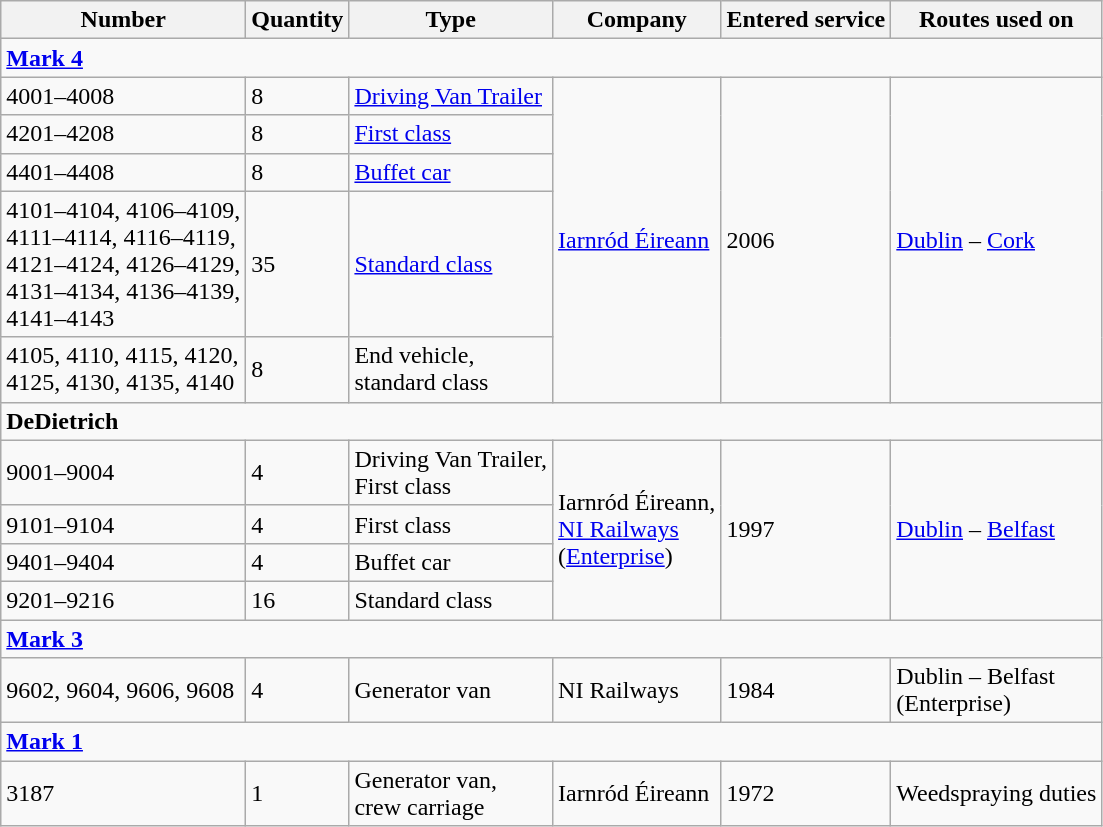<table class="wikitable mw-collapsible mw-collapsed">
<tr>
<th>Number</th>
<th>Quantity</th>
<th>Type</th>
<th>Company</th>
<th>Entered service</th>
<th>Routes used on</th>
</tr>
<tr>
<td colspan="6"><a href='#'><strong>Mark 4</strong></a></td>
</tr>
<tr>
<td>4001–4008</td>
<td>8</td>
<td><a href='#'>Driving Van Trailer</a></td>
<td rowspan="5"><a href='#'>Iarnród Éireann</a></td>
<td rowspan="5">2006</td>
<td rowspan="5"><a href='#'>Dublin</a> – <a href='#'>Cork</a></td>
</tr>
<tr>
<td>4201–4208</td>
<td>8</td>
<td><a href='#'>First class</a></td>
</tr>
<tr>
<td>4401–4408</td>
<td>8</td>
<td><a href='#'>Buffet car</a></td>
</tr>
<tr>
<td>4101–4104, 4106–4109,<br>4111–4114, 4116–4119,<br>4121–4124, 4126–4129,<br>4131–4134, 4136–4139,<br>4141–4143</td>
<td>35</td>
<td><a href='#'>Standard class</a></td>
</tr>
<tr>
<td>4105, 4110, 4115, 4120,<br>4125, 4130, 4135, 4140</td>
<td>8</td>
<td>End vehicle,<br>standard class</td>
</tr>
<tr>
<td colspan="6"><strong>DeDietrich</strong></td>
</tr>
<tr>
<td>9001–9004</td>
<td>4</td>
<td>Driving Van Trailer,<br>First class</td>
<td rowspan="4">Iarnród Éireann,<br><a href='#'>NI Railways</a><br>(<a href='#'>Enterprise</a>)</td>
<td rowspan="4">1997</td>
<td rowspan="4"><a href='#'>Dublin</a> – <a href='#'>Belfast</a></td>
</tr>
<tr>
<td>9101–9104</td>
<td>4</td>
<td>First class</td>
</tr>
<tr>
<td>9401–9404</td>
<td>4</td>
<td>Buffet car</td>
</tr>
<tr>
<td>9201–9216</td>
<td>16</td>
<td>Standard class</td>
</tr>
<tr>
<td colspan="6"><a href='#'><strong>Mark 3</strong></a></td>
</tr>
<tr>
<td>9602, 9604, 9606, 9608</td>
<td>4</td>
<td>Generator van</td>
<td>NI Railways</td>
<td>1984</td>
<td>Dublin – Belfast<br>(Enterprise)</td>
</tr>
<tr>
<td colspan="6"><a href='#'><strong>Mark 1</strong></a></td>
</tr>
<tr>
<td>3187</td>
<td>1</td>
<td>Generator van,<br>crew carriage</td>
<td>Iarnród Éireann</td>
<td>1972</td>
<td>Weedspraying duties</td>
</tr>
</table>
